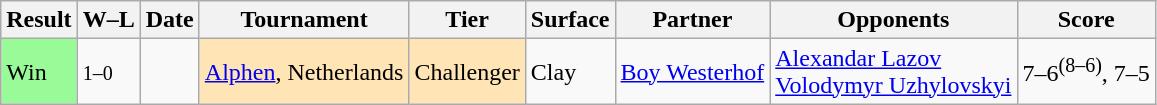<table class="wikitable">
<tr>
<th>Result</th>
<th class="unsortable">W–L</th>
<th>Date</th>
<th>Tournament</th>
<th>Tier</th>
<th>Surface</th>
<th>Partner</th>
<th>Opponents</th>
<th class="unsortable">Score</th>
</tr>
<tr>
<td bgcolor=98fb98>Win</td>
<td><small>1–0</small></td>
<td><a href='#'></a></td>
<td style=background:moccasin><a href='#'>Alphen</a>, Netherlands</td>
<td style=background:moccasin>Challenger</td>
<td>Clay</td>
<td> <a href='#'>Boy Westerhof</a></td>
<td> <a href='#'>Alexandar Lazov</a><br> <a href='#'>Volodymyr Uzhylovskyi</a></td>
<td>7–6<sup>(8–6)</sup>, 7–5</td>
</tr>
</table>
